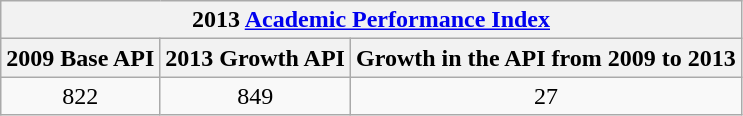<table class="wikitable" style="text-align:center">
<tr>
<th colspan="3">2013 <a href='#'>Academic Performance Index</a></th>
</tr>
<tr>
<th>2009 Base API </th>
<th>2013 Growth API </th>
<th>Growth in the API from 2009 to 2013</th>
</tr>
<tr>
<td>822</td>
<td>849</td>
<td>27</td>
</tr>
</table>
